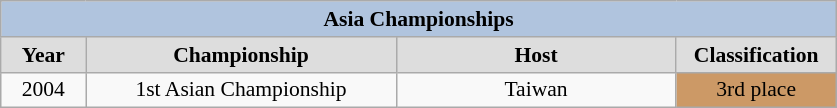<table class="wikitable" style=font-size:90%>
<tr align=center style="background:#B0C4DE;">
<td colspan=4><strong>Asia Championships</strong></td>
</tr>
<tr align=center bgcolor="#dddddd">
<td width=50><strong>Year</strong></td>
<td width=200><strong>Championship</strong></td>
<td width=180><strong>Host</strong></td>
<td width=100><strong>Classification</strong></td>
</tr>
<tr align=center>
<td>2004</td>
<td>1st Asian Championship</td>
<td>Taiwan</td>
<td bgcolor="#CC9966" align="center"> 3rd place</td>
</tr>
</table>
